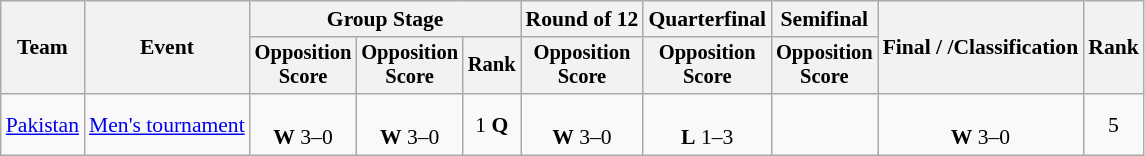<table class=wikitable style=font-size:90%;text-align:center>
<tr>
<th rowspan=2>Team</th>
<th rowspan=2>Event</th>
<th colspan="3">Group Stage</th>
<th>Round of 12</th>
<th>Quarterfinal</th>
<th>Semifinal</th>
<th rowspan="2">Final / /Classification</th>
<th rowspan="2">Rank</th>
</tr>
<tr style=font-size:95%>
<th>Opposition<br>Score</th>
<th>Opposition<br>Score</th>
<th>Rank</th>
<th>Opposition<br>Score</th>
<th>Opposition<br>Score</th>
<th>Opposition<br>Score</th>
</tr>
<tr>
<td align=left><a href='#'>Pakistan</a></td>
<td align=left><a href='#'>Men's tournament</a></td>
<td><br><strong>W</strong> 3–0</td>
<td><br><strong>W</strong> 3–0</td>
<td>1 <strong>Q</strong></td>
<td><br><strong>W</strong> 3–0</td>
<td><br><strong>L</strong> 1–3</td>
<td></td>
<td><br><strong>W</strong> 3–0</td>
<td>5</td>
</tr>
</table>
